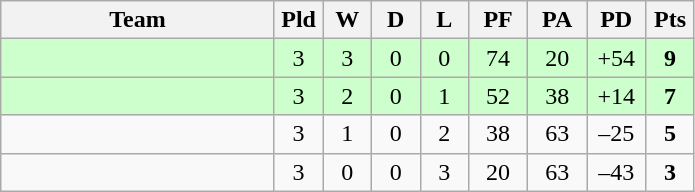<table class="wikitable" style="text-align:center;">
<tr>
<th width=175>Team</th>
<th width=25 abbr="Played">Pld</th>
<th width=25 abbr="Won">W</th>
<th width=25 abbr="Drawn">D</th>
<th width=25 abbr="Lost">L</th>
<th width=32 abbr="Points for">PF</th>
<th width=32 abbr="Points against">PA</th>
<th width=32 abbr="Points difference">PD</th>
<th width=25 abbr="Points">Pts</th>
</tr>
<tr bgcolor=ccffcc>
<td align=left></td>
<td>3</td>
<td>3</td>
<td>0</td>
<td>0</td>
<td>74</td>
<td>20</td>
<td>+54</td>
<td><strong>9</strong></td>
</tr>
<tr bgcolor=ccffcc>
<td align=left></td>
<td>3</td>
<td>2</td>
<td>0</td>
<td>1</td>
<td>52</td>
<td>38</td>
<td>+14</td>
<td><strong>7</strong></td>
</tr>
<tr>
<td align=left></td>
<td>3</td>
<td>1</td>
<td>0</td>
<td>2</td>
<td>38</td>
<td>63</td>
<td>–25</td>
<td><strong>5</strong></td>
</tr>
<tr>
<td align=left></td>
<td>3</td>
<td>0</td>
<td>0</td>
<td>3</td>
<td>20</td>
<td>63</td>
<td>–43</td>
<td><strong>3</strong></td>
</tr>
</table>
